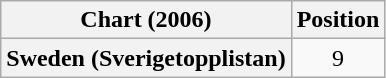<table class="wikitable plainrowheaders" style="text-align:center">
<tr>
<th scope="col">Chart (2006)</th>
<th scope="col">Position</th>
</tr>
<tr>
<th scope="row">Sweden (Sverigetopplistan)</th>
<td>9</td>
</tr>
</table>
